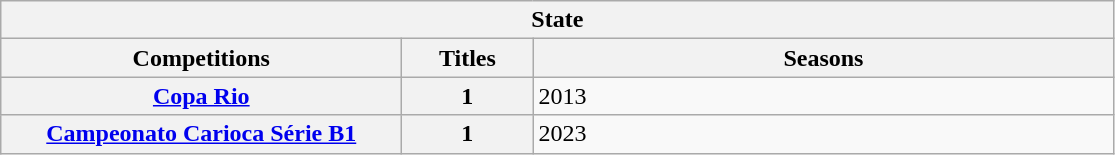<table class="wikitable">
<tr>
<th colspan="3">State</th>
</tr>
<tr>
<th style="width:260px">Competitions</th>
<th style="width:80px">Titles</th>
<th style="width:380px">Seasons</th>
</tr>
<tr>
<th style="text-align:center"><a href='#'>Copa Rio</a></th>
<th style="text-align:center"><strong>1</strong></th>
<td align="left">2013</td>
</tr>
<tr>
<th style="text-align:center"><a href='#'>Campeonato Carioca Série B1</a></th>
<th style="text-align:center"><strong>1</strong></th>
<td align="left">2023</td>
</tr>
</table>
